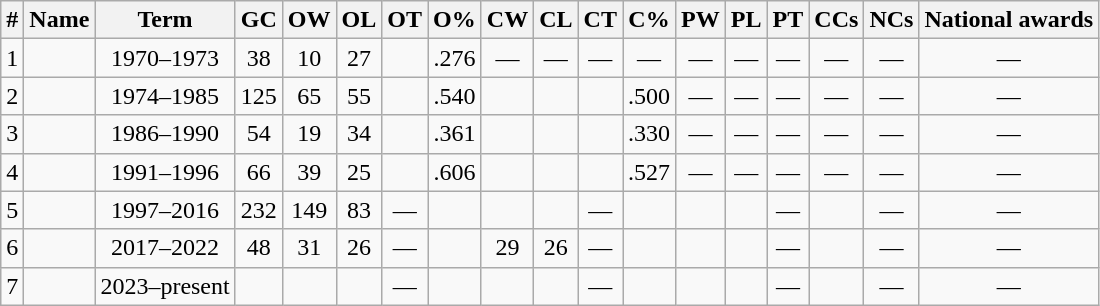<table class="wikitable sortable">
<tr>
<th>#</th>
<th>Name</th>
<th>Term</th>
<th>GC</th>
<th>OW</th>
<th>OL</th>
<th>OT</th>
<th>O%</th>
<th>CW</th>
<th>CL</th>
<th>CT</th>
<th>C%</th>
<th>PW</th>
<th>PL</th>
<th>PT</th>
<th>CCs</th>
<th>NCs</th>
<th class="unsortable">National awards</th>
</tr>
<tr>
<td align="center">1</td>
<td align="center"></td>
<td align="center">1970–1973</td>
<td align="center">38</td>
<td align="center">10</td>
<td align="center">27</td>
<td align="center"></td>
<td align="center">.276</td>
<td align="center">—</td>
<td align="center">—</td>
<td align="center">—</td>
<td align="center">—</td>
<td align="center">—</td>
<td align="center">—</td>
<td align="center">—</td>
<td align="center">—</td>
<td align="center">—</td>
<td align="center">—</td>
</tr>
<tr>
<td align="center">2</td>
<td align="center"></td>
<td align="center">1974–1985</td>
<td align="center">125</td>
<td align="center">65</td>
<td align="center">55</td>
<td align="center"></td>
<td align="center">.540</td>
<td align="center"></td>
<td align="center"></td>
<td align="center"></td>
<td align="center">.500</td>
<td align="center">—</td>
<td align="center">—</td>
<td align="center">—</td>
<td align="center">—</td>
<td align="center">—</td>
<td align="center">—</td>
</tr>
<tr>
<td align="center">3</td>
<td align="center"></td>
<td align="center">1986–1990</td>
<td align="center">54</td>
<td align="center">19</td>
<td align="center">34</td>
<td align="center"></td>
<td align="center">.361</td>
<td align="center"></td>
<td align="center"></td>
<td align="center"></td>
<td align="center">.330</td>
<td align="center">—</td>
<td align="center">—</td>
<td align="center">—</td>
<td align="center">—</td>
<td align="center">—</td>
<td align="center">—</td>
</tr>
<tr>
<td align="center">4</td>
<td align="center"></td>
<td align="center">1991–1996</td>
<td align="center">66</td>
<td align="center">39</td>
<td align="center">25</td>
<td align="center"></td>
<td align="center">.606</td>
<td align="center"></td>
<td align="center"></td>
<td align="center"></td>
<td align="center">.527</td>
<td align="center">—</td>
<td align="center">—</td>
<td align="center">—</td>
<td align="center">—</td>
<td align="center">—</td>
<td align="center">—</td>
</tr>
<tr>
<td align="center">5</td>
<td align="center"></td>
<td align="center">1997–2016</td>
<td align="center">232</td>
<td align="center">149</td>
<td align="center">83</td>
<td align="center">—</td>
<td align="center"></td>
<td align="center"></td>
<td align="center"></td>
<td align="center">—</td>
<td align="center"></td>
<td align="center"></td>
<td align="center"></td>
<td align="center">—</td>
<td align="center"></td>
<td align="center">—</td>
<td align="center">—</td>
</tr>
<tr>
<td align="center">6</td>
<td align="center"></td>
<td align="center">2017–2022</td>
<td align="center">48</td>
<td align="center">31</td>
<td align="center">26</td>
<td align="center">—</td>
<td align="center"></td>
<td align="center">29</td>
<td align="center">26</td>
<td align="center">—</td>
<td align="center"></td>
<td align="center"></td>
<td align="center"></td>
<td align="center">—</td>
<td align="center"></td>
<td align="center">—</td>
<td align="center">—</td>
</tr>
<tr>
<td align="center">7</td>
<td align="center"></td>
<td align="center">2023–present</td>
<td align="center"></td>
<td align="center"></td>
<td align="center"></td>
<td align="center">—</td>
<td align="center"></td>
<td align="center"></td>
<td align="center"></td>
<td align="center">—</td>
<td align="center"></td>
<td align="center"></td>
<td align="center"></td>
<td align="center">—</td>
<td align="center"></td>
<td align="center">—</td>
<td align="center">—</td>
</tr>
</table>
